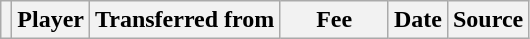<table class="wikitable plainrowheaders sortable">
<tr>
<th></th>
<th scope="col">Player</th>
<th>Transferred from</th>
<th style="width: 65px;">Fee</th>
<th scope="col">Date</th>
<th scope="col">Source</th>
</tr>
</table>
